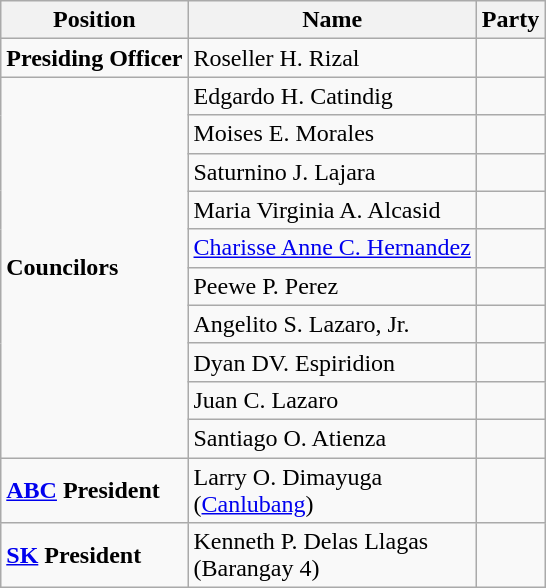<table class=wikitable>
<tr>
<th>Position</th>
<th>Name</th>
<th colspan=2>Party</th>
</tr>
<tr>
<td><strong>Presiding Officer</strong></td>
<td>Roseller H. Rizal</td>
<td></td>
</tr>
<tr>
<td rowspan=10><strong>Councilors</strong></td>
<td>Edgardo H. Catindig</td>
<td></td>
</tr>
<tr>
<td>Moises E. Morales</td>
<td></td>
</tr>
<tr>
<td>Saturnino J. Lajara</td>
<td></td>
</tr>
<tr>
<td>Maria Virginia A. Alcasid</td>
<td></td>
</tr>
<tr>
<td><a href='#'>Charisse Anne C. Hernandez</a></td>
<td></td>
</tr>
<tr>
<td>Peewe P. Perez</td>
<td></td>
</tr>
<tr>
<td>Angelito S. Lazaro, Jr.</td>
<td></td>
</tr>
<tr>
<td>Dyan DV. Espiridion</td>
<td></td>
</tr>
<tr>
<td>Juan C. Lazaro</td>
<td></td>
</tr>
<tr>
<td>Santiago O. Atienza</td>
<td></td>
</tr>
<tr>
<td><strong><a href='#'>ABC</a> President</strong></td>
<td>Larry O. Dimayuga<br>(<a href='#'>Canlubang</a>)</td>
<td></td>
</tr>
<tr>
<td><strong><a href='#'>SK</a> President</strong></td>
<td>Kenneth P. Delas Llagas<br>(Barangay 4)</td>
<td></td>
</tr>
</table>
